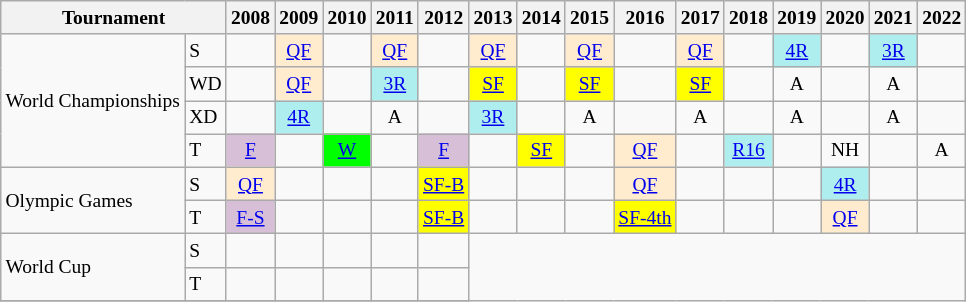<table class="wikitable" style="text-align::center; font-size: small;">
<tr>
<th colspan="2">Tournament</th>
<th>2008</th>
<th>2009</th>
<th>2010</th>
<th>2011</th>
<th>2012</th>
<th>2013</th>
<th>2014</th>
<th>2015</th>
<th>2016</th>
<th>2017</th>
<th>2018</th>
<th>2019</th>
<th>2020</th>
<th>2021</th>
<th>2022</th>
</tr>
<tr>
<td rowspan="4">World Championships</td>
<td>S</td>
<td></td>
<td style="text-align: center; background: #ffebcd;"><a href='#'>QF</a></td>
<td></td>
<td style="text-align: center; background: #ffebcd;"><a href='#'>QF</a></td>
<td></td>
<td style="text-align: center; background: #ffebcd;"><a href='#'>QF</a></td>
<td></td>
<td style="text-align: center; background: #ffebcd;"><a href='#'>QF</a></td>
<td></td>
<td style="text-align: center; background: #ffebcd;"><a href='#'>QF</a></td>
<td></td>
<td style="text-align: center; background: #afeeee;"><a href='#'>4R</a></td>
<td></td>
<td style="text-align: center; background: #afeeee;"><a href='#'>3R</a></td>
</tr>
<tr>
<td>WD</td>
<td></td>
<td style="text-align: center; background: #ffebcd;"><a href='#'>QF</a></td>
<td></td>
<td style="text-align: center; background: #afeeee;"><a href='#'>3R</a></td>
<td></td>
<td style="text-align: center; background: yellow;"><a href='#'>SF</a></td>
<td></td>
<td style="text-align: center; background: yellow;"><a href='#'>SF</a></td>
<td></td>
<td style="text-align: center; background: yellow;"><a href='#'>SF</a></td>
<td></td>
<td style="text-align: center; background:">A</td>
<td></td>
<td style="text-align: center; background:">A</td>
<td></td>
</tr>
<tr>
<td>XD</td>
<td></td>
<td style="text-align: center; background: #afeeee;"><a href='#'>4R</a></td>
<td></td>
<td style="text-align: center; background:">A</td>
<td></td>
<td style="text-align: center; background: #afeeee;"><a href='#'>3R</a></td>
<td></td>
<td style="text-align: center; background:">A</td>
<td></td>
<td style="text-align: center; background:">A</td>
<td></td>
<td style="text-align: center; background:">A</td>
<td></td>
<td style="text-align: center; background:">A</td>
<td></td>
</tr>
<tr>
<td>T</td>
<td style="text-align: center; background: thistle;"><a href='#'>F</a></td>
<td></td>
<td style="text-align: center; background:lime;"><a href='#'>W</a></td>
<td></td>
<td style="text-align: center; background: thistle;"><a href='#'>F</a></td>
<td></td>
<td style="text-align: center; background: yellow;"><a href='#'>SF</a></td>
<td></td>
<td style="text-align: center; background: #ffebcd;"><a href='#'>QF</a></td>
<td></td>
<td style="text-align: center; background: #afeeee;"><a href='#'>R16</a></td>
<td></td>
<td style="text-align: center; background:">NH</td>
<td></td>
<td style="text-align: center; background:">A</td>
</tr>
<tr>
<td rowspan="2">Olympic Games</td>
<td>S</td>
<td style="text-align: center; background: #ffebcd;"><a href='#'>QF</a></td>
<td></td>
<td></td>
<td></td>
<td style="text-align: center; background: yellow;"><a href='#'>SF-B</a></td>
<td></td>
<td></td>
<td></td>
<td style="text-align: center; background: #ffebcd;"><a href='#'>QF</a></td>
<td></td>
<td></td>
<td></td>
<td style="text-align: center; background: #afeeee;"><a href='#'>4R</a></td>
<td></td>
<td></td>
</tr>
<tr>
<td>T</td>
<td style="text-align: center; background: thistle;"><a href='#'>F-S</a></td>
<td></td>
<td></td>
<td></td>
<td style="text-align: center; background: yellow;"><a href='#'>SF-B</a></td>
<td></td>
<td></td>
<td></td>
<td style="text-align: center; background: yellow;"><a href='#'>SF-4th</a></td>
<td></td>
<td></td>
<td></td>
<td style="text-align: center; background: #ffebcd;"><a href='#'>QF</a></td>
<td></td>
<td></td>
</tr>
<tr>
<td rowspan="2">World Cup</td>
<td>S</td>
<td></td>
<td></td>
<td></td>
<td></td>
<td></td>
</tr>
<tr>
<td>T</td>
<td></td>
<td></td>
<td></td>
<td></td>
<td></td>
</tr>
<tr>
</tr>
</table>
